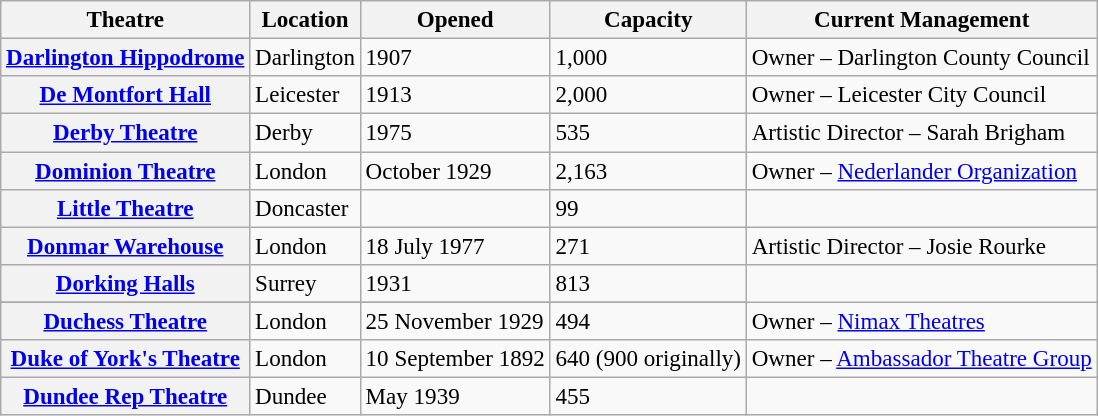<table class="wikitable" style="font-size:96%; text-align:left;">
<tr>
<th>Theatre</th>
<th>Location</th>
<th>Opened</th>
<th>Capacity</th>
<th>Current Management</th>
</tr>
<tr>
<th><a href='#'>Darlington Hippodrome</a></th>
<td>Darlington</td>
<td>1907</td>
<td>1,000</td>
<td>Owner – Darlington County Council</td>
</tr>
<tr>
<th><a href='#'>De Montfort Hall</a></th>
<td>Leicester</td>
<td>1913</td>
<td>2,000</td>
<td>Owner – Leicester City Council</td>
</tr>
<tr>
<th><a href='#'>Derby Theatre</a></th>
<td>Derby</td>
<td>1975</td>
<td>535</td>
<td>Artistic Director – Sarah Brigham</td>
</tr>
<tr>
<th><a href='#'>Dominion Theatre</a></th>
<td>London</td>
<td>October 1929</td>
<td>2,163</td>
<td>Owner – <a href='#'>Nederlander Organization</a></td>
</tr>
<tr>
<th><a href='#'>Little Theatre</a></th>
<td>Doncaster</td>
<td></td>
<td>99</td>
<td></td>
</tr>
<tr>
<th><a href='#'>Donmar Warehouse</a></th>
<td>London</td>
<td>18 July 1977</td>
<td>271</td>
<td>Artistic Director – Josie Rourke</td>
</tr>
<tr>
<th><a href='#'>Dorking Halls</a></th>
<td>Surrey</td>
<td>1931</td>
<td>813</td>
</tr>
<tr>
</tr>
<tr>
<th><a href='#'>Duchess Theatre</a></th>
<td>London</td>
<td>25 November 1929</td>
<td>494</td>
<td>Owner – <a href='#'>Nimax Theatres</a></td>
</tr>
<tr>
<th><a href='#'>Duke of York's Theatre</a></th>
<td>London</td>
<td>10 September 1892</td>
<td>640 (900 originally)</td>
<td>Owner – <a href='#'>Ambassador Theatre Group</a></td>
</tr>
<tr>
<th><a href='#'>Dundee Rep Theatre</a></th>
<td>Dundee</td>
<td>May 1939</td>
<td>455</td>
<td></td>
</tr>
</table>
